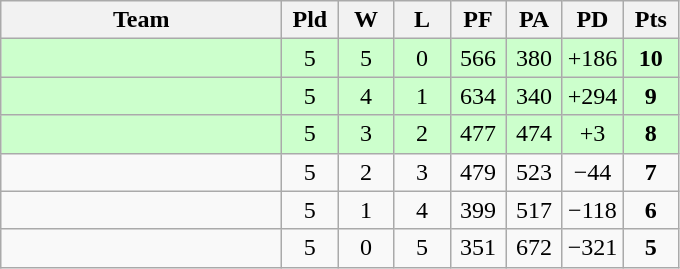<table class=wikitable style="text-align:center">
<tr>
<th width=180>Team</th>
<th width=30>Pld</th>
<th width=30>W</th>
<th width=30>L</th>
<th width=30>PF</th>
<th width=30>PA</th>
<th width=30>PD</th>
<th width=30>Pts</th>
</tr>
<tr bgcolor="#ccffcc">
<td align="left"></td>
<td>5</td>
<td>5</td>
<td>0</td>
<td>566</td>
<td>380</td>
<td>+186</td>
<td><strong>10</strong></td>
</tr>
<tr bgcolor="#ccffcc">
<td align="left"></td>
<td>5</td>
<td>4</td>
<td>1</td>
<td>634</td>
<td>340</td>
<td>+294</td>
<td><strong>9</strong></td>
</tr>
<tr bgcolor="#ccffcc">
<td align="left"></td>
<td>5</td>
<td>3</td>
<td>2</td>
<td>477</td>
<td>474</td>
<td>+3</td>
<td><strong>8</strong></td>
</tr>
<tr>
<td align="left"></td>
<td>5</td>
<td>2</td>
<td>3</td>
<td>479</td>
<td>523</td>
<td>−44</td>
<td><strong>7</strong></td>
</tr>
<tr>
<td align="left"></td>
<td>5</td>
<td>1</td>
<td>4</td>
<td>399</td>
<td>517</td>
<td>−118</td>
<td><strong>6</strong></td>
</tr>
<tr>
<td align="left"></td>
<td>5</td>
<td>0</td>
<td>5</td>
<td>351</td>
<td>672</td>
<td>−321</td>
<td><strong>5</strong></td>
</tr>
</table>
